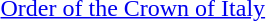<table>
<tr>
<td rowspan=2 style="width:60px; vertical-align:top;"></td>
<td><a href='#'>Order of the Crown of Italy</a></td>
</tr>
<tr>
<td></td>
</tr>
</table>
